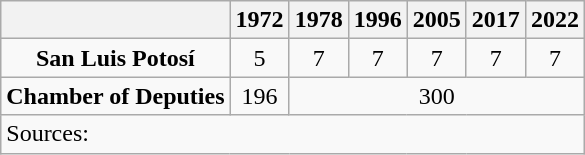<table class="wikitable" style="text-align: center">
<tr>
<th></th>
<th>1972</th>
<th>1978</th>
<th>1996</th>
<th>2005</th>
<th>2017</th>
<th>2022</th>
</tr>
<tr>
<td><strong>San Luis Potosí</strong></td>
<td>5</td>
<td>7</td>
<td>7</td>
<td>7</td>
<td>7</td>
<td>7</td>
</tr>
<tr>
<td><strong>Chamber of Deputies</strong></td>
<td>196</td>
<td colspan=5>300</td>
</tr>
<tr>
<td colspan=7 style="text-align: left">Sources: </td>
</tr>
</table>
